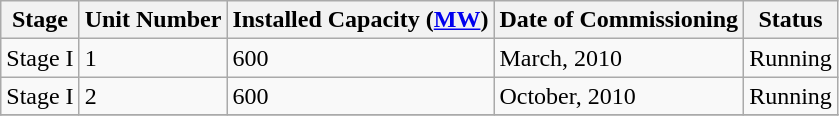<table class="sortable wikitable">
<tr>
<th>Stage</th>
<th>Unit Number</th>
<th>Installed Capacity (<a href='#'>MW</a>)</th>
<th>Date of Commissioning</th>
<th>Status</th>
</tr>
<tr>
<td>Stage I</td>
<td>1</td>
<td>600</td>
<td>March, 2010</td>
<td>Running</td>
</tr>
<tr>
<td>Stage I</td>
<td>2</td>
<td>600</td>
<td>October, 2010</td>
<td>Running</td>
</tr>
<tr>
</tr>
</table>
